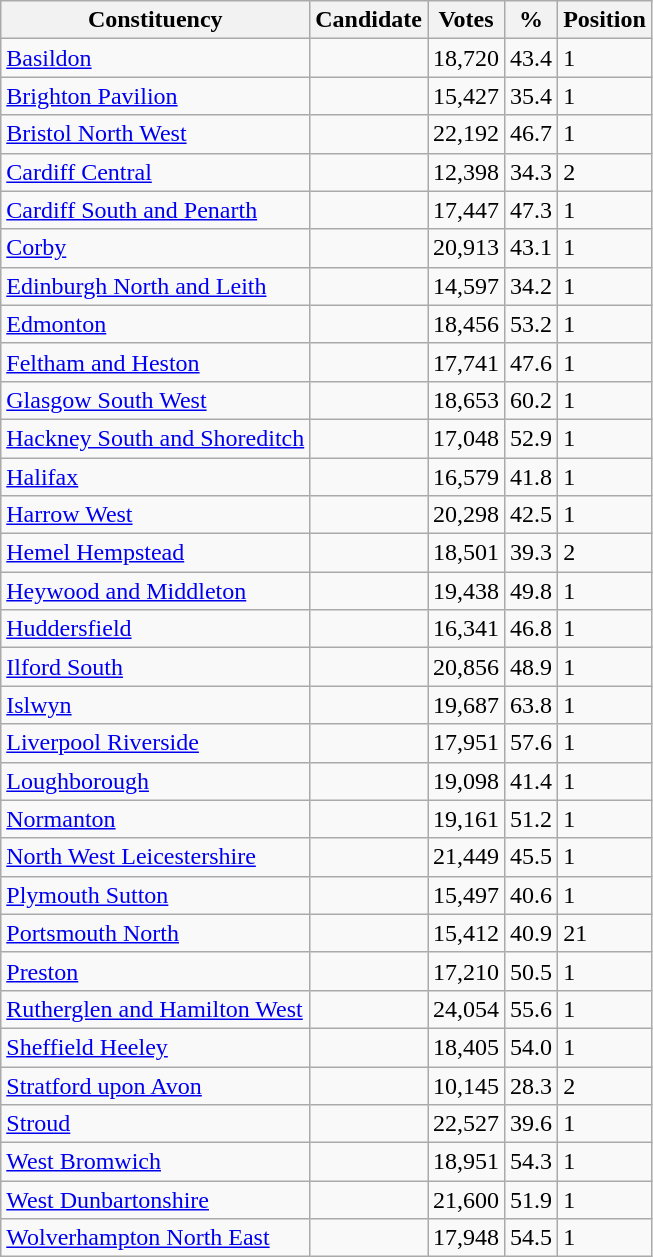<table class="wikitable sortable">
<tr>
<th>Constituency</th>
<th>Candidate</th>
<th>Votes</th>
<th>%</th>
<th>Position</th>
</tr>
<tr>
<td><a href='#'>Basildon</a></td>
<td></td>
<td>18,720</td>
<td>43.4</td>
<td>1</td>
</tr>
<tr>
<td><a href='#'>Brighton Pavilion</a></td>
<td></td>
<td>15,427</td>
<td>35.4</td>
<td>1</td>
</tr>
<tr>
<td><a href='#'>Bristol North West</a></td>
<td></td>
<td>22,192</td>
<td>46.7</td>
<td>1</td>
</tr>
<tr>
<td><a href='#'>Cardiff Central</a></td>
<td></td>
<td>12,398</td>
<td>34.3</td>
<td>2</td>
</tr>
<tr>
<td><a href='#'>Cardiff South and Penarth</a></td>
<td></td>
<td>17,447</td>
<td>47.3</td>
<td>1</td>
</tr>
<tr>
<td><a href='#'>Corby</a></td>
<td></td>
<td>20,913</td>
<td>43.1</td>
<td>1</td>
</tr>
<tr>
<td><a href='#'>Edinburgh North and Leith</a></td>
<td></td>
<td>14,597</td>
<td>34.2</td>
<td>1</td>
</tr>
<tr>
<td><a href='#'>Edmonton</a></td>
<td></td>
<td>18,456</td>
<td>53.2</td>
<td>1</td>
</tr>
<tr>
<td><a href='#'>Feltham and Heston</a></td>
<td></td>
<td>17,741</td>
<td>47.6</td>
<td>1</td>
</tr>
<tr>
<td><a href='#'>Glasgow South West</a></td>
<td></td>
<td>18,653</td>
<td>60.2</td>
<td>1</td>
</tr>
<tr>
<td><a href='#'>Hackney South and Shoreditch</a></td>
<td></td>
<td>17,048</td>
<td>52.9</td>
<td>1</td>
</tr>
<tr>
<td><a href='#'>Halifax</a></td>
<td></td>
<td>16,579</td>
<td>41.8</td>
<td>1</td>
</tr>
<tr>
<td><a href='#'>Harrow West</a></td>
<td></td>
<td>20,298</td>
<td>42.5</td>
<td>1</td>
</tr>
<tr>
<td><a href='#'>Hemel Hempstead</a></td>
<td></td>
<td>18,501</td>
<td>39.3</td>
<td>2</td>
</tr>
<tr>
<td><a href='#'>Heywood and Middleton</a></td>
<td></td>
<td>19,438</td>
<td>49.8</td>
<td>1</td>
</tr>
<tr>
<td><a href='#'>Huddersfield</a></td>
<td></td>
<td>16,341</td>
<td>46.8</td>
<td>1</td>
</tr>
<tr>
<td><a href='#'>Ilford South</a></td>
<td></td>
<td>20,856</td>
<td>48.9</td>
<td>1</td>
</tr>
<tr>
<td><a href='#'>Islwyn</a></td>
<td></td>
<td>19,687</td>
<td>63.8</td>
<td>1</td>
</tr>
<tr>
<td><a href='#'>Liverpool Riverside</a></td>
<td></td>
<td>17,951</td>
<td>57.6</td>
<td>1</td>
</tr>
<tr>
<td><a href='#'>Loughborough</a></td>
<td></td>
<td>19,098</td>
<td>41.4</td>
<td>1</td>
</tr>
<tr>
<td><a href='#'>Normanton</a></td>
<td></td>
<td>19,161</td>
<td>51.2</td>
<td>1</td>
</tr>
<tr>
<td><a href='#'>North West Leicestershire</a></td>
<td></td>
<td>21,449</td>
<td>45.5</td>
<td>1</td>
</tr>
<tr>
<td><a href='#'>Plymouth Sutton</a></td>
<td></td>
<td>15,497</td>
<td>40.6</td>
<td>1</td>
</tr>
<tr>
<td><a href='#'>Portsmouth North</a></td>
<td></td>
<td>15,412</td>
<td>40.9</td>
<td>21</td>
</tr>
<tr>
<td><a href='#'>Preston</a></td>
<td></td>
<td>17,210</td>
<td>50.5</td>
<td>1</td>
</tr>
<tr>
<td><a href='#'>Rutherglen and Hamilton West</a></td>
<td></td>
<td>24,054</td>
<td>55.6</td>
<td>1</td>
</tr>
<tr>
<td><a href='#'>Sheffield Heeley</a></td>
<td></td>
<td>18,405</td>
<td>54.0</td>
<td>1</td>
</tr>
<tr>
<td><a href='#'>Stratford upon Avon</a></td>
<td></td>
<td>10,145</td>
<td>28.3</td>
<td>2</td>
</tr>
<tr>
<td><a href='#'>Stroud</a></td>
<td></td>
<td>22,527</td>
<td>39.6</td>
<td>1</td>
</tr>
<tr>
<td><a href='#'>West Bromwich</a></td>
<td></td>
<td>18,951</td>
<td>54.3</td>
<td>1</td>
</tr>
<tr>
<td><a href='#'>West Dunbartonshire</a></td>
<td></td>
<td>21,600</td>
<td>51.9</td>
<td>1</td>
</tr>
<tr>
<td><a href='#'>Wolverhampton North East</a></td>
<td></td>
<td>17,948</td>
<td>54.5</td>
<td>1</td>
</tr>
</table>
